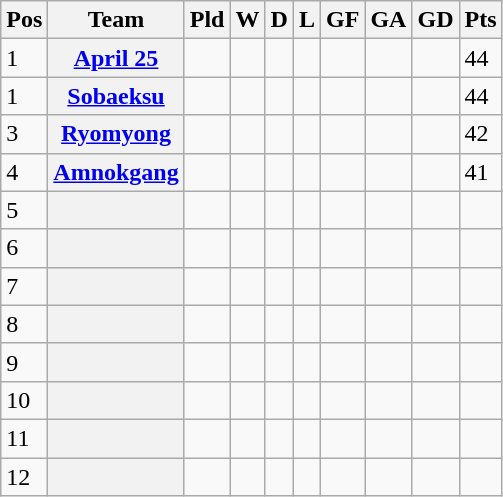<table class="wikitable">
<tr>
<th>Pos</th>
<th>Team</th>
<th>Pld</th>
<th>W</th>
<th>D</th>
<th>L</th>
<th>GF</th>
<th>GA</th>
<th>GD</th>
<th>Pts</th>
</tr>
<tr>
<td>1</td>
<th><a href='#'>April 25</a></th>
<td></td>
<td></td>
<td></td>
<td></td>
<td></td>
<td></td>
<td></td>
<td>44</td>
</tr>
<tr>
<td>1</td>
<th><a href='#'>Sobaeksu</a></th>
<td></td>
<td></td>
<td></td>
<td></td>
<td></td>
<td></td>
<td></td>
<td>44</td>
</tr>
<tr>
<td>3</td>
<th><a href='#'>Ryomyong</a></th>
<td></td>
<td></td>
<td></td>
<td></td>
<td></td>
<td></td>
<td></td>
<td>42</td>
</tr>
<tr>
<td>4</td>
<th><a href='#'>Amnokgang</a></th>
<td></td>
<td></td>
<td></td>
<td></td>
<td></td>
<td></td>
<td></td>
<td>41</td>
</tr>
<tr>
<td>5</td>
<th></th>
<td></td>
<td></td>
<td></td>
<td></td>
<td></td>
<td></td>
<td></td>
<td></td>
</tr>
<tr>
<td>6</td>
<th></th>
<td></td>
<td></td>
<td></td>
<td></td>
<td></td>
<td></td>
<td></td>
<td></td>
</tr>
<tr>
<td>7</td>
<th></th>
<td></td>
<td></td>
<td></td>
<td></td>
<td></td>
<td></td>
<td></td>
<td></td>
</tr>
<tr>
<td>8</td>
<th></th>
<td></td>
<td></td>
<td></td>
<td></td>
<td></td>
<td></td>
<td></td>
<td></td>
</tr>
<tr>
<td>9</td>
<th></th>
<td></td>
<td></td>
<td></td>
<td></td>
<td></td>
<td></td>
<td></td>
<td></td>
</tr>
<tr>
<td>10</td>
<th></th>
<td></td>
<td></td>
<td></td>
<td></td>
<td></td>
<td></td>
<td></td>
<td></td>
</tr>
<tr>
<td>11</td>
<th></th>
<td></td>
<td></td>
<td></td>
<td></td>
<td></td>
<td></td>
<td></td>
<td></td>
</tr>
<tr>
<td>12</td>
<th></th>
<td></td>
<td></td>
<td></td>
<td></td>
<td></td>
<td></td>
<td></td>
<td></td>
</tr>
</table>
